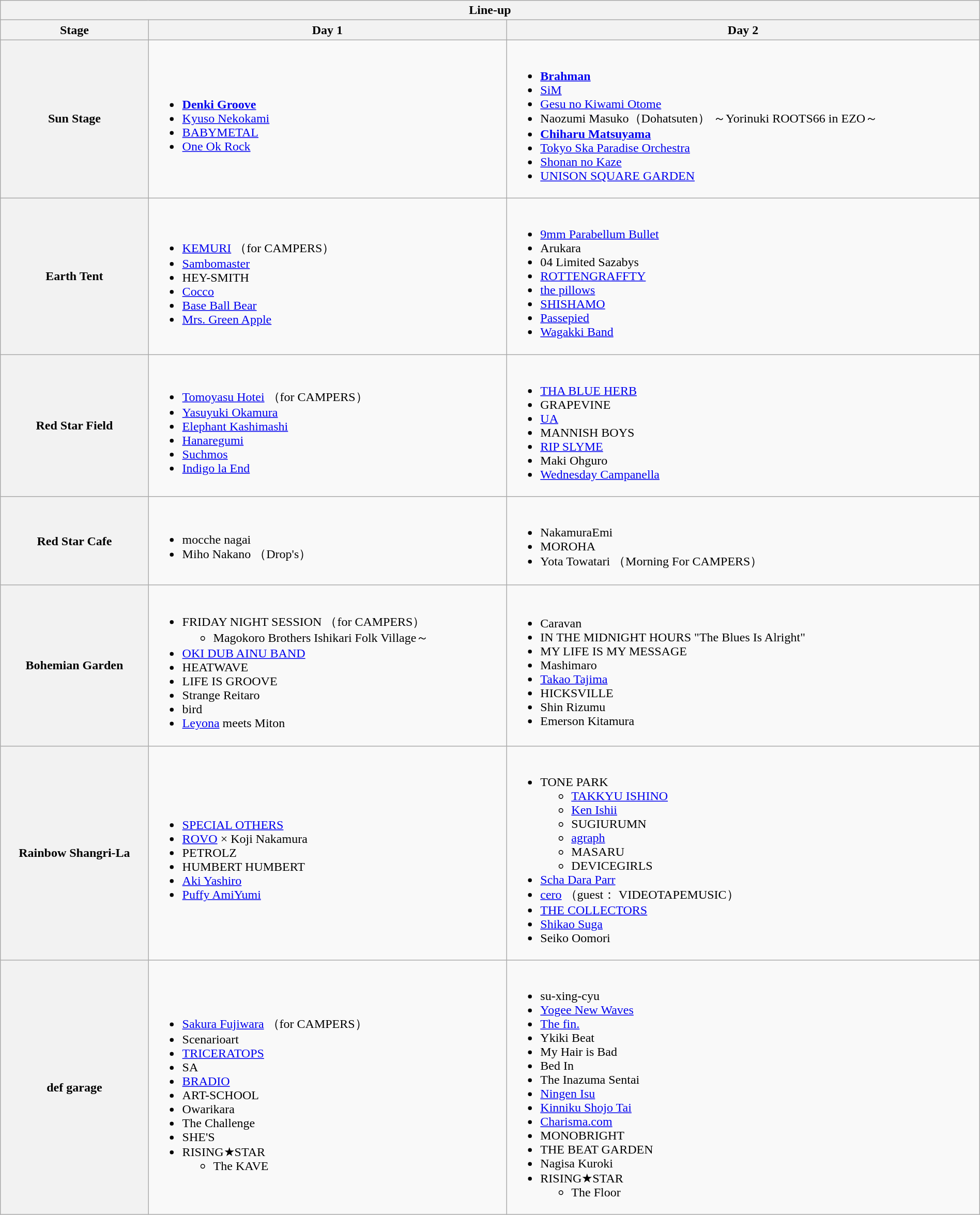<table class="wikitable collapsible collapsed" style="clear:none; margin:0 auto; padding:0 auto;width:100%">
<tr>
<th colspan="3">Line-up</th>
</tr>
<tr>
<th>Stage</th>
<th>Day 1</th>
<th>Day 2</th>
</tr>
<tr>
<th>Sun Stage</th>
<td><br><ul><li><strong><a href='#'>Denki Groove</a></strong></li><li><a href='#'>Kyuso Nekokami</a></li><li><a href='#'>BABYMETAL</a></li><li><a href='#'>One Ok Rock</a></li></ul></td>
<td><br><ul><li><strong><a href='#'>Brahman</a></strong></li><li><a href='#'>SiM</a></li><li><a href='#'>Gesu no Kiwami Otome</a></li><li>Naozumi Masuko（Dohatsuten） ～Yorinuki ROOTS66 in EZO～</li><li><strong><a href='#'>Chiharu Matsuyama</a></strong></li><li><a href='#'>Tokyo Ska Paradise Orchestra</a></li><li><a href='#'>Shonan no Kaze</a></li><li><a href='#'>UNISON SQUARE GARDEN</a></li></ul></td>
</tr>
<tr>
<th>Earth Tent</th>
<td><br><ul><li><a href='#'>KEMURI</a> （for CAMPERS）</li><li><a href='#'>Sambomaster</a></li><li>HEY-SMITH</li><li><a href='#'>Cocco</a></li><li><a href='#'>Base Ball Bear</a></li><li><a href='#'>Mrs. Green Apple</a></li></ul></td>
<td><br><ul><li><a href='#'>9mm Parabellum Bullet</a></li><li>Arukara</li><li>04 Limited Sazabys</li><li><a href='#'>ROTTENGRAFFTY</a></li><li><a href='#'>the pillows</a></li><li><a href='#'>SHISHAMO</a></li><li><a href='#'>Passepied</a></li><li><a href='#'>Wagakki Band</a></li></ul></td>
</tr>
<tr>
<th>Red Star Field</th>
<td><br><ul><li><a href='#'>Tomoyasu Hotei</a> （for CAMPERS）</li><li><a href='#'>Yasuyuki Okamura</a></li><li><a href='#'>Elephant Kashimashi</a></li><li><a href='#'>Hanaregumi</a></li><li><a href='#'>Suchmos</a></li><li><a href='#'>Indigo la End</a></li></ul></td>
<td><br><ul><li><a href='#'>THA BLUE HERB</a></li><li>GRAPEVINE</li><li><a href='#'>UA</a></li><li>MANNISH BOYS</li><li><a href='#'>RIP SLYME</a></li><li>Maki Ohguro</li><li><a href='#'>Wednesday Campanella</a></li></ul></td>
</tr>
<tr>
<th>Red Star Cafe</th>
<td><br><ul><li>mocche nagai</li><li>Miho Nakano （Drop's）</li></ul></td>
<td><br><ul><li>NakamuraEmi</li><li>MOROHA</li><li>Yota Towatari （Morning For CAMPERS）</li></ul></td>
</tr>
<tr>
<th>Bohemian Garden</th>
<td><br><ul><li>FRIDAY NIGHT SESSION （for CAMPERS）<ul><li>Magokoro Brothers Ishikari Folk Village～</li></ul></li><li><a href='#'>OKI DUB AINU BAND</a></li><li>HEATWAVE</li><li>LIFE IS GROOVE</li><li>Strange Reitaro</li><li>bird</li><li><a href='#'>Leyona</a> meets Miton</li></ul></td>
<td><br><ul><li>Caravan</li><li>IN THE MIDNIGHT HOURS "The Blues Is Alright"</li><li>MY LIFE IS MY MESSAGE</li><li>Mashimaro</li><li><a href='#'>Takao Tajima</a></li><li>HICKSVILLE</li><li>Shin Rizumu</li><li>Emerson Kitamura</li></ul></td>
</tr>
<tr>
<th>Rainbow Shangri-La</th>
<td><br><ul><li><a href='#'>SPECIAL OTHERS</a></li><li><a href='#'>ROVO</a> × Koji Nakamura</li><li>PETROLZ</li><li>HUMBERT HUMBERT</li><li><a href='#'>Aki Yashiro</a></li><li><a href='#'>Puffy AmiYumi</a></li></ul></td>
<td><br><ul><li>TONE PARK<ul><li><a href='#'>TAKKYU ISHINO</a></li><li><a href='#'>Ken Ishii</a></li><li>SUGIURUMN</li><li><a href='#'>agraph</a></li><li>MASARU</li><li>DEVICEGIRLS</li></ul></li><li><a href='#'>Scha Dara Parr</a></li><li><a href='#'>cero</a> （guest： VIDEOTAPEMUSIC）</li><li><a href='#'>THE COLLECTORS</a></li><li><a href='#'>Shikao Suga</a></li><li>Seiko Oomori</li></ul></td>
</tr>
<tr>
<th>def garage</th>
<td><br><ul><li><a href='#'>Sakura Fujiwara</a> （for CAMPERS）</li><li>Scenarioart</li><li><a href='#'>TRICERATOPS</a></li><li>SA</li><li><a href='#'>BRADIO</a></li><li>ART-SCHOOL</li><li>Owarikara</li><li>The Challenge</li><li>SHE'S</li><li>RISING★STAR<ul><li>The KAVE</li></ul></li></ul></td>
<td><br><ul><li>su-xing-cyu</li><li><a href='#'>Yogee New Waves</a></li><li><a href='#'>The fin.</a></li><li>Ykiki Beat</li><li>My Hair is Bad</li><li>Bed In</li><li>The Inazuma Sentai</li><li><a href='#'>Ningen Isu</a></li><li><a href='#'>Kinniku Shojo Tai</a></li><li><a href='#'>Charisma.com</a></li><li>MONOBRIGHT</li><li>THE BEAT GARDEN</li><li>Nagisa Kuroki</li><li>RISING★STAR<ul><li>The Floor</li></ul></li></ul></td>
</tr>
</table>
